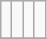<table class="wikitable">
<tr ---->
<td><br></td>
<td><br></td>
<td><br></td>
<td><br></td>
</tr>
<tr --->
</tr>
</table>
